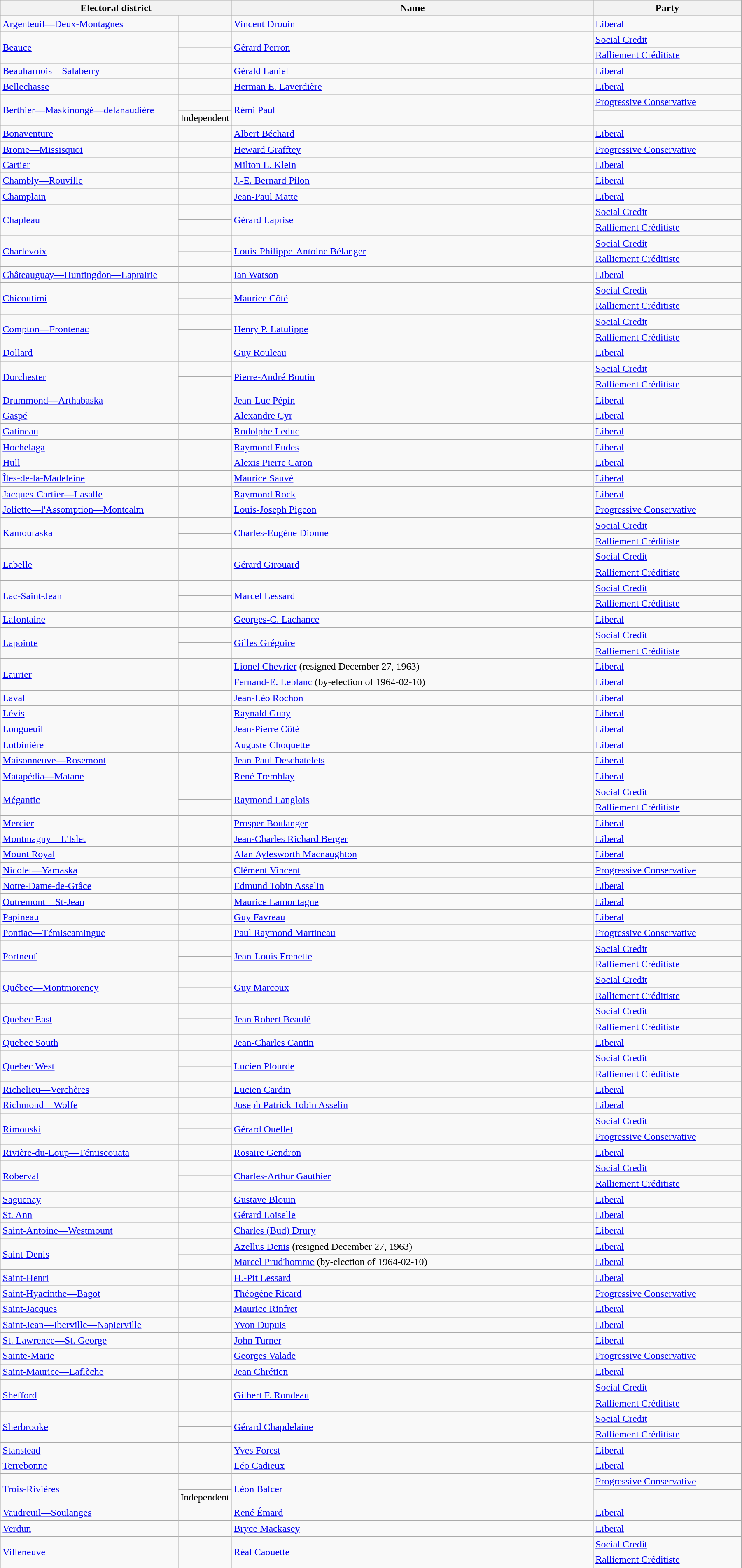<table class="wikitable" width=95%>
<tr>
<th colspan=2 width=25%>Electoral district</th>
<th>Name</th>
<th width=20%>Party</th>
</tr>
<tr>
<td width=24%><a href='#'>Argenteuil—Deux-Montagnes</a></td>
<td></td>
<td><a href='#'>Vincent Drouin</a></td>
<td><a href='#'>Liberal</a></td>
</tr>
<tr>
<td rowspan=2><a href='#'>Beauce</a></td>
<td></td>
<td rowspan=2><a href='#'>Gérard Perron</a></td>
<td><a href='#'>Social Credit</a></td>
</tr>
<tr>
<td></td>
<td><a href='#'>Ralliement Créditiste</a></td>
</tr>
<tr>
<td><a href='#'>Beauharnois—Salaberry</a></td>
<td></td>
<td><a href='#'>Gérald Laniel</a></td>
<td><a href='#'>Liberal</a></td>
</tr>
<tr>
<td><a href='#'>Bellechasse</a></td>
<td></td>
<td><a href='#'>Herman E. Laverdière</a></td>
<td><a href='#'>Liberal</a></td>
</tr>
<tr>
<td rowspan=2><a href='#'>Berthier—Maskinongé—delanaudière</a></td>
<td></td>
<td rowspan=2><a href='#'>Rémi Paul</a></td>
<td><a href='#'>Progressive Conservative</a></td>
</tr>
<tr>
<td>Independent</td>
</tr>
<tr>
<td><a href='#'>Bonaventure</a></td>
<td></td>
<td><a href='#'>Albert Béchard</a></td>
<td><a href='#'>Liberal</a></td>
</tr>
<tr>
<td><a href='#'>Brome—Missisquoi</a></td>
<td></td>
<td><a href='#'>Heward Grafftey</a></td>
<td><a href='#'>Progressive Conservative</a></td>
</tr>
<tr>
<td><a href='#'>Cartier</a></td>
<td></td>
<td><a href='#'>Milton L. Klein</a></td>
<td><a href='#'>Liberal</a></td>
</tr>
<tr>
<td><a href='#'>Chambly—Rouville</a></td>
<td></td>
<td><a href='#'>J.-E. Bernard Pilon</a></td>
<td><a href='#'>Liberal</a></td>
</tr>
<tr>
<td><a href='#'>Champlain</a></td>
<td></td>
<td><a href='#'>Jean-Paul Matte</a></td>
<td><a href='#'>Liberal</a></td>
</tr>
<tr>
<td rowspan=2><a href='#'>Chapleau</a></td>
<td></td>
<td rowspan=2><a href='#'>Gérard Laprise</a></td>
<td><a href='#'>Social Credit</a></td>
</tr>
<tr>
<td></td>
<td><a href='#'>Ralliement Créditiste</a></td>
</tr>
<tr>
<td rowspan=2><a href='#'>Charlevoix</a></td>
<td></td>
<td rowspan=2><a href='#'>Louis-Philippe-Antoine Bélanger</a></td>
<td><a href='#'>Social Credit</a></td>
</tr>
<tr>
<td></td>
<td><a href='#'>Ralliement Créditiste</a></td>
</tr>
<tr>
<td><a href='#'>Châteauguay—Huntingdon—Laprairie</a></td>
<td></td>
<td><a href='#'>Ian Watson</a></td>
<td><a href='#'>Liberal</a></td>
</tr>
<tr>
<td rowspan=2><a href='#'>Chicoutimi</a></td>
<td></td>
<td rowspan=2><a href='#'>Maurice Côté</a></td>
<td><a href='#'>Social Credit</a></td>
</tr>
<tr>
<td></td>
<td><a href='#'>Ralliement Créditiste</a></td>
</tr>
<tr>
<td rowspan=2><a href='#'>Compton—Frontenac</a></td>
<td></td>
<td rowspan=2><a href='#'>Henry P. Latulippe</a></td>
<td><a href='#'>Social Credit</a></td>
</tr>
<tr>
<td></td>
<td><a href='#'>Ralliement Créditiste</a></td>
</tr>
<tr>
<td><a href='#'>Dollard</a></td>
<td></td>
<td><a href='#'>Guy Rouleau</a></td>
<td><a href='#'>Liberal</a></td>
</tr>
<tr>
<td rowspan=2><a href='#'>Dorchester</a></td>
<td></td>
<td rowspan=2><a href='#'>Pierre-André Boutin</a></td>
<td><a href='#'>Social Credit</a></td>
</tr>
<tr>
<td></td>
<td><a href='#'>Ralliement Créditiste</a></td>
</tr>
<tr>
<td><a href='#'>Drummond—Arthabaska</a></td>
<td></td>
<td><a href='#'>Jean-Luc Pépin</a></td>
<td><a href='#'>Liberal</a></td>
</tr>
<tr>
<td><a href='#'>Gaspé</a></td>
<td></td>
<td><a href='#'>Alexandre Cyr</a></td>
<td><a href='#'>Liberal</a></td>
</tr>
<tr>
<td><a href='#'>Gatineau</a></td>
<td></td>
<td><a href='#'>Rodolphe Leduc</a></td>
<td><a href='#'>Liberal</a></td>
</tr>
<tr>
<td><a href='#'>Hochelaga</a></td>
<td></td>
<td><a href='#'>Raymond Eudes</a></td>
<td><a href='#'>Liberal</a></td>
</tr>
<tr>
<td><a href='#'>Hull</a></td>
<td></td>
<td><a href='#'>Alexis Pierre Caron</a></td>
<td><a href='#'>Liberal</a></td>
</tr>
<tr>
<td><a href='#'>Îles-de-la-Madeleine</a></td>
<td></td>
<td><a href='#'>Maurice Sauvé</a></td>
<td><a href='#'>Liberal</a></td>
</tr>
<tr>
<td><a href='#'>Jacques-Cartier—Lasalle</a></td>
<td></td>
<td><a href='#'>Raymond Rock</a></td>
<td><a href='#'>Liberal</a></td>
</tr>
<tr>
<td><a href='#'>Joliette—l'Assomption—Montcalm</a></td>
<td></td>
<td><a href='#'>Louis-Joseph Pigeon</a></td>
<td><a href='#'>Progressive Conservative</a></td>
</tr>
<tr>
<td rowspan=2><a href='#'>Kamouraska</a></td>
<td></td>
<td rowspan=2><a href='#'>Charles-Eugène Dionne</a></td>
<td><a href='#'>Social Credit</a></td>
</tr>
<tr>
<td></td>
<td><a href='#'>Ralliement Créditiste</a></td>
</tr>
<tr>
<td rowspan=2><a href='#'>Labelle</a></td>
<td></td>
<td rowspan=2><a href='#'>Gérard Girouard</a></td>
<td><a href='#'>Social Credit</a></td>
</tr>
<tr>
<td></td>
<td><a href='#'>Ralliement Créditiste</a></td>
</tr>
<tr>
<td rowspan=2><a href='#'>Lac-Saint-Jean</a></td>
<td></td>
<td rowspan=2><a href='#'>Marcel Lessard</a></td>
<td><a href='#'>Social Credit</a></td>
</tr>
<tr>
<td></td>
<td><a href='#'>Ralliement Créditiste</a></td>
</tr>
<tr>
<td><a href='#'>Lafontaine</a></td>
<td></td>
<td><a href='#'>Georges-C. Lachance</a></td>
<td><a href='#'>Liberal</a></td>
</tr>
<tr>
<td rowspan=2><a href='#'>Lapointe</a></td>
<td></td>
<td rowspan=2><a href='#'>Gilles Grégoire</a></td>
<td><a href='#'>Social Credit</a></td>
</tr>
<tr>
<td></td>
<td><a href='#'>Ralliement Créditiste</a></td>
</tr>
<tr>
<td rowspan=2><a href='#'>Laurier</a></td>
<td></td>
<td><a href='#'>Lionel Chevrier</a> (resigned December 27, 1963)</td>
<td><a href='#'>Liberal</a></td>
</tr>
<tr>
<td></td>
<td><a href='#'>Fernand-E. Leblanc</a> (by-election of 1964-02-10)</td>
<td><a href='#'>Liberal</a></td>
</tr>
<tr>
<td><a href='#'>Laval</a></td>
<td></td>
<td><a href='#'>Jean-Léo Rochon</a></td>
<td><a href='#'>Liberal</a></td>
</tr>
<tr>
<td><a href='#'>Lévis</a></td>
<td></td>
<td><a href='#'>Raynald Guay</a></td>
<td><a href='#'>Liberal</a></td>
</tr>
<tr>
<td><a href='#'>Longueuil</a></td>
<td></td>
<td><a href='#'>Jean-Pierre Côté</a></td>
<td><a href='#'>Liberal</a></td>
</tr>
<tr>
<td><a href='#'>Lotbinière</a></td>
<td></td>
<td><a href='#'>Auguste Choquette</a></td>
<td><a href='#'>Liberal</a></td>
</tr>
<tr>
<td><a href='#'>Maisonneuve—Rosemont</a></td>
<td></td>
<td><a href='#'>Jean-Paul Deschatelets</a></td>
<td><a href='#'>Liberal</a></td>
</tr>
<tr>
<td><a href='#'>Matapédia—Matane</a></td>
<td></td>
<td><a href='#'>René Tremblay</a></td>
<td><a href='#'>Liberal</a></td>
</tr>
<tr>
<td rowspan=2><a href='#'>Mégantic</a></td>
<td></td>
<td rowspan=2><a href='#'>Raymond Langlois</a></td>
<td><a href='#'>Social Credit</a></td>
</tr>
<tr>
<td></td>
<td><a href='#'>Ralliement Créditiste</a></td>
</tr>
<tr>
<td><a href='#'>Mercier</a></td>
<td></td>
<td><a href='#'>Prosper Boulanger</a></td>
<td><a href='#'>Liberal</a></td>
</tr>
<tr>
<td><a href='#'>Montmagny—L'Islet</a></td>
<td></td>
<td><a href='#'>Jean-Charles Richard Berger</a></td>
<td><a href='#'>Liberal</a></td>
</tr>
<tr>
<td><a href='#'>Mount Royal</a></td>
<td></td>
<td><a href='#'>Alan Aylesworth Macnaughton</a></td>
<td><a href='#'>Liberal</a></td>
</tr>
<tr>
<td><a href='#'>Nicolet—Yamaska</a></td>
<td></td>
<td><a href='#'>Clément Vincent</a></td>
<td><a href='#'>Progressive Conservative</a></td>
</tr>
<tr>
<td><a href='#'>Notre-Dame-de-Grâce</a></td>
<td></td>
<td><a href='#'>Edmund Tobin Asselin</a></td>
<td><a href='#'>Liberal</a></td>
</tr>
<tr>
<td><a href='#'>Outremont—St-Jean</a></td>
<td></td>
<td><a href='#'>Maurice Lamontagne</a></td>
<td><a href='#'>Liberal</a></td>
</tr>
<tr>
<td><a href='#'>Papineau</a></td>
<td></td>
<td><a href='#'>Guy Favreau</a></td>
<td><a href='#'>Liberal</a></td>
</tr>
<tr>
<td><a href='#'>Pontiac—Témiscamingue</a></td>
<td></td>
<td><a href='#'>Paul Raymond Martineau</a></td>
<td><a href='#'>Progressive Conservative</a></td>
</tr>
<tr>
<td rowspan=2><a href='#'>Portneuf</a></td>
<td></td>
<td rowspan=2><a href='#'>Jean-Louis Frenette</a></td>
<td><a href='#'>Social Credit</a></td>
</tr>
<tr>
<td></td>
<td><a href='#'>Ralliement Créditiste</a></td>
</tr>
<tr>
<td rowspan=2><a href='#'>Québec—Montmorency</a></td>
<td></td>
<td rowspan=2><a href='#'>Guy Marcoux</a></td>
<td><a href='#'>Social Credit</a></td>
</tr>
<tr>
<td></td>
<td><a href='#'>Ralliement Créditiste</a></td>
</tr>
<tr>
<td rowspan=2><a href='#'>Quebec East</a></td>
<td></td>
<td rowspan=2><a href='#'>Jean Robert Beaulé</a></td>
<td><a href='#'>Social Credit</a></td>
</tr>
<tr>
<td></td>
<td><a href='#'>Ralliement Créditiste</a></td>
</tr>
<tr>
<td><a href='#'>Quebec South</a></td>
<td></td>
<td><a href='#'>Jean-Charles Cantin</a></td>
<td><a href='#'>Liberal</a></td>
</tr>
<tr>
<td rowspan=2><a href='#'>Quebec West</a></td>
<td></td>
<td rowspan=2><a href='#'>Lucien Plourde</a></td>
<td><a href='#'>Social Credit</a></td>
</tr>
<tr>
<td></td>
<td><a href='#'>Ralliement Créditiste</a></td>
</tr>
<tr>
<td><a href='#'>Richelieu—Verchères</a></td>
<td></td>
<td><a href='#'>Lucien Cardin</a></td>
<td><a href='#'>Liberal</a></td>
</tr>
<tr>
<td><a href='#'>Richmond—Wolfe</a></td>
<td></td>
<td><a href='#'>Joseph Patrick Tobin Asselin</a></td>
<td><a href='#'>Liberal</a></td>
</tr>
<tr>
<td rowspan=2><a href='#'>Rimouski</a></td>
<td></td>
<td rowspan=2><a href='#'>Gérard Ouellet</a></td>
<td><a href='#'>Social Credit</a></td>
</tr>
<tr>
<td></td>
<td><a href='#'>Progressive Conservative</a></td>
</tr>
<tr>
<td><a href='#'>Rivière-du-Loup—Témiscouata</a></td>
<td></td>
<td><a href='#'>Rosaire Gendron</a></td>
<td><a href='#'>Liberal</a></td>
</tr>
<tr>
<td rowspan=2><a href='#'>Roberval</a></td>
<td></td>
<td rowspan=2><a href='#'>Charles-Arthur Gauthier</a></td>
<td><a href='#'>Social Credit</a></td>
</tr>
<tr>
<td></td>
<td><a href='#'>Ralliement Créditiste</a></td>
</tr>
<tr>
<td><a href='#'>Saguenay</a></td>
<td></td>
<td><a href='#'>Gustave Blouin</a></td>
<td><a href='#'>Liberal</a></td>
</tr>
<tr>
<td><a href='#'>St. Ann</a></td>
<td></td>
<td><a href='#'>Gérard Loiselle</a></td>
<td><a href='#'>Liberal</a></td>
</tr>
<tr>
<td><a href='#'>Saint-Antoine—Westmount</a></td>
<td></td>
<td><a href='#'>Charles (Bud) Drury</a></td>
<td><a href='#'>Liberal</a></td>
</tr>
<tr>
<td rowspan=2><a href='#'>Saint-Denis</a></td>
<td></td>
<td><a href='#'>Azellus Denis</a> (resigned December 27, 1963)</td>
<td><a href='#'>Liberal</a></td>
</tr>
<tr>
<td></td>
<td><a href='#'>Marcel Prud'homme</a> (by-election of 1964-02-10)</td>
<td><a href='#'>Liberal</a></td>
</tr>
<tr>
<td><a href='#'>Saint-Henri</a></td>
<td></td>
<td><a href='#'>H.-Pit Lessard</a></td>
<td><a href='#'>Liberal</a></td>
</tr>
<tr>
<td><a href='#'>Saint-Hyacinthe—Bagot</a></td>
<td></td>
<td><a href='#'>Théogène Ricard</a></td>
<td><a href='#'>Progressive Conservative</a></td>
</tr>
<tr>
<td><a href='#'>Saint-Jacques</a></td>
<td></td>
<td><a href='#'>Maurice Rinfret</a></td>
<td><a href='#'>Liberal</a></td>
</tr>
<tr>
<td><a href='#'>Saint-Jean—Iberville—Napierville</a></td>
<td></td>
<td><a href='#'>Yvon Dupuis</a></td>
<td><a href='#'>Liberal</a></td>
</tr>
<tr>
<td><a href='#'>St. Lawrence—St. George</a></td>
<td></td>
<td><a href='#'>John Turner</a></td>
<td><a href='#'>Liberal</a></td>
</tr>
<tr>
<td><a href='#'>Sainte-Marie</a></td>
<td></td>
<td><a href='#'>Georges Valade</a></td>
<td><a href='#'>Progressive Conservative</a></td>
</tr>
<tr>
<td><a href='#'>Saint-Maurice—Laflèche</a></td>
<td></td>
<td><a href='#'>Jean Chrétien</a></td>
<td><a href='#'>Liberal</a></td>
</tr>
<tr>
<td rowspan=2><a href='#'>Shefford</a></td>
<td></td>
<td rowspan=2><a href='#'>Gilbert F. Rondeau</a></td>
<td><a href='#'>Social Credit</a></td>
</tr>
<tr>
<td></td>
<td><a href='#'>Ralliement Créditiste</a></td>
</tr>
<tr>
<td rowspan=2><a href='#'>Sherbrooke</a></td>
<td></td>
<td rowspan=2><a href='#'>Gérard Chapdelaine</a></td>
<td><a href='#'>Social Credit</a></td>
</tr>
<tr>
<td></td>
<td><a href='#'>Ralliement Créditiste</a></td>
</tr>
<tr>
<td><a href='#'>Stanstead</a></td>
<td></td>
<td><a href='#'>Yves Forest</a></td>
<td><a href='#'>Liberal</a></td>
</tr>
<tr>
<td><a href='#'>Terrebonne</a></td>
<td></td>
<td><a href='#'>Léo Cadieux</a></td>
<td><a href='#'>Liberal</a></td>
</tr>
<tr>
<td rowspan=2><a href='#'>Trois-Rivières</a></td>
<td></td>
<td rowspan=2><a href='#'>Léon Balcer</a></td>
<td><a href='#'>Progressive Conservative</a></td>
</tr>
<tr>
<td>Independent</td>
</tr>
<tr>
<td><a href='#'>Vaudreuil—Soulanges</a></td>
<td></td>
<td><a href='#'>René Émard</a></td>
<td><a href='#'>Liberal</a></td>
</tr>
<tr>
<td><a href='#'>Verdun</a></td>
<td></td>
<td><a href='#'>Bryce Mackasey</a></td>
<td><a href='#'>Liberal</a></td>
</tr>
<tr>
<td rowspan=2><a href='#'>Villeneuve</a></td>
<td></td>
<td rowspan=2><a href='#'>Réal Caouette</a></td>
<td><a href='#'>Social Credit</a></td>
</tr>
<tr>
<td></td>
<td><a href='#'>Ralliement Créditiste</a></td>
</tr>
</table>
